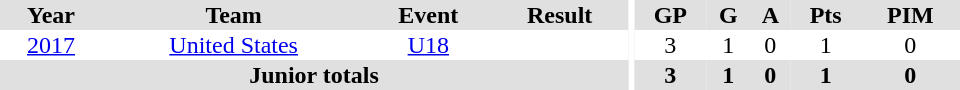<table border="0" cellpadding="1" cellspacing="0" ID="Table3" style="text-align:center; width:40em">
<tr ALIGN="center" bgcolor="#e0e0e0">
<th>Year</th>
<th>Team</th>
<th>Event</th>
<th>Result</th>
<th rowspan="99" bgcolor="#ffffff"></th>
<th>GP</th>
<th>G</th>
<th>A</th>
<th>Pts</th>
<th>PIM</th>
</tr>
<tr>
<td><a href='#'>2017</a></td>
<td><a href='#'>United States</a></td>
<td><a href='#'>U18</a></td>
<td></td>
<td>3</td>
<td>1</td>
<td>0</td>
<td>1</td>
<td>0</td>
</tr>
<tr bgcolor="#e0e0e0">
<th colspan="4">Junior totals</th>
<th>3</th>
<th>1</th>
<th>0</th>
<th>1</th>
<th>0</th>
</tr>
</table>
